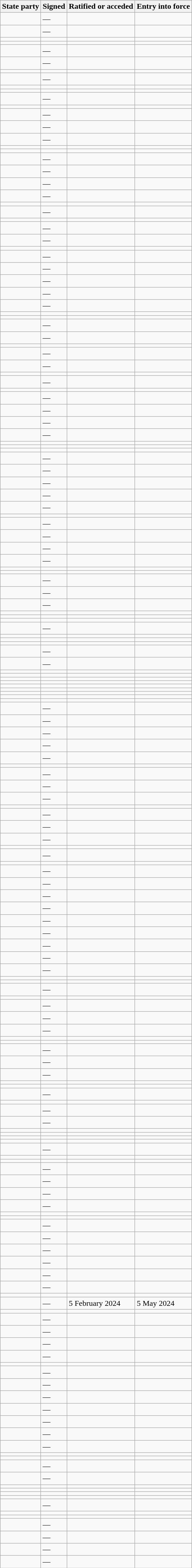<table class="wikitable sortable">
<tr>
<th>State party</th>
<th>Signed</th>
<th>Ratified or acceded</th>
<th>Entry into force</th>
</tr>
<tr>
<td></td>
<td>—</td>
<td></td>
<td></td>
</tr>
<tr>
<td></td>
<td>—</td>
<td></td>
<td></td>
</tr>
<tr>
<td></td>
<td></td>
<td></td>
<td></td>
</tr>
<tr>
<td></td>
<td></td>
<td></td>
<td></td>
</tr>
<tr>
<td></td>
<td>—</td>
<td></td>
<td></td>
</tr>
<tr>
<td></td>
<td>—</td>
<td></td>
<td></td>
</tr>
<tr>
<td></td>
<td></td>
<td></td>
<td></td>
</tr>
<tr>
<td></td>
<td>—</td>
<td></td>
<td></td>
</tr>
<tr>
<td></td>
<td></td>
<td></td>
<td></td>
</tr>
<tr>
<td></td>
<td></td>
<td></td>
<td></td>
</tr>
<tr>
<td></td>
<td>—</td>
<td></td>
<td></td>
</tr>
<tr>
<td></td>
<td></td>
<td></td>
<td></td>
</tr>
<tr>
<td></td>
<td>—</td>
<td></td>
<td></td>
</tr>
<tr>
<td></td>
<td>—</td>
<td></td>
<td></td>
</tr>
<tr>
<td></td>
<td>—</td>
<td></td>
<td></td>
</tr>
<tr>
<td></td>
<td></td>
<td></td>
<td></td>
</tr>
<tr>
<td></td>
<td></td>
<td></td>
<td></td>
</tr>
<tr>
<td></td>
<td>—</td>
<td></td>
<td></td>
</tr>
<tr>
<td></td>
<td>—</td>
<td></td>
<td></td>
</tr>
<tr>
<td></td>
<td>—</td>
<td></td>
<td></td>
</tr>
<tr>
<td></td>
<td>—</td>
<td></td>
<td></td>
</tr>
<tr>
<td></td>
<td></td>
<td></td>
<td></td>
</tr>
<tr>
<td></td>
<td>—</td>
<td></td>
<td></td>
</tr>
<tr>
<td></td>
<td></td>
<td></td>
<td></td>
</tr>
<tr>
<td></td>
<td>—</td>
<td></td>
<td></td>
</tr>
<tr>
<td></td>
<td>—</td>
<td></td>
<td></td>
</tr>
<tr>
<td></td>
<td></td>
<td></td>
<td></td>
</tr>
<tr>
<td></td>
<td>—</td>
<td></td>
<td></td>
</tr>
<tr>
<td></td>
<td>—</td>
<td></td>
<td></td>
</tr>
<tr>
<td></td>
<td>—</td>
<td></td>
<td></td>
</tr>
<tr>
<td></td>
<td>—</td>
<td></td>
<td></td>
</tr>
<tr>
<td></td>
<td>—</td>
<td></td>
<td></td>
</tr>
<tr>
<td></td>
<td></td>
<td></td>
<td></td>
</tr>
<tr>
<td></td>
<td></td>
<td></td>
<td></td>
</tr>
<tr>
<td></td>
<td>—</td>
<td></td>
<td></td>
</tr>
<tr>
<td></td>
<td>—</td>
<td></td>
<td></td>
</tr>
<tr>
<td></td>
<td></td>
<td></td>
<td></td>
</tr>
<tr>
<td></td>
<td>—</td>
<td></td>
<td></td>
</tr>
<tr>
<td></td>
<td>—</td>
<td></td>
<td></td>
</tr>
<tr>
<td></td>
<td></td>
<td></td>
<td></td>
</tr>
<tr>
<td></td>
<td>—</td>
<td></td>
<td></td>
</tr>
<tr>
<td></td>
<td></td>
<td></td>
<td></td>
</tr>
<tr>
<td></td>
<td>—</td>
<td></td>
<td></td>
</tr>
<tr>
<td></td>
<td>—</td>
<td></td>
<td></td>
</tr>
<tr>
<td></td>
<td>—</td>
<td></td>
<td></td>
</tr>
<tr>
<td></td>
<td>—</td>
<td></td>
<td></td>
</tr>
<tr>
<td></td>
<td></td>
<td></td>
<td></td>
</tr>
<tr>
<td></td>
<td></td>
<td></td>
<td></td>
</tr>
<tr>
<td></td>
<td></td>
<td></td>
<td></td>
</tr>
<tr>
<td></td>
<td>—</td>
<td></td>
<td></td>
</tr>
<tr>
<td></td>
<td>—</td>
<td></td>
<td></td>
</tr>
<tr>
<td></td>
<td>—</td>
<td></td>
<td></td>
</tr>
<tr>
<td></td>
<td>—</td>
<td></td>
<td></td>
</tr>
<tr>
<td></td>
<td>—</td>
<td></td>
<td></td>
</tr>
<tr>
<td></td>
<td></td>
<td></td>
<td></td>
</tr>
<tr>
<td></td>
<td>—</td>
<td></td>
<td></td>
</tr>
<tr>
<td></td>
<td>—</td>
<td></td>
<td></td>
</tr>
<tr>
<td></td>
<td>—</td>
<td></td>
<td></td>
</tr>
<tr>
<td></td>
<td>—</td>
<td></td>
<td></td>
</tr>
<tr>
<td></td>
<td></td>
<td></td>
<td></td>
</tr>
<tr>
<td></td>
<td></td>
<td></td>
<td></td>
</tr>
<tr>
<td></td>
<td>—</td>
<td></td>
<td></td>
</tr>
<tr>
<td></td>
<td>—</td>
<td></td>
<td></td>
</tr>
<tr>
<td></td>
<td>—</td>
<td></td>
<td></td>
</tr>
<tr>
<td></td>
<td></td>
<td></td>
<td></td>
</tr>
<tr>
<td></td>
<td></td>
<td></td>
<td></td>
</tr>
<tr>
<td></td>
<td></td>
<td></td>
<td></td>
</tr>
<tr>
<td></td>
<td>—</td>
<td></td>
<td></td>
</tr>
<tr>
<td></td>
<td></td>
<td></td>
<td></td>
</tr>
<tr>
<td></td>
<td></td>
<td></td>
<td></td>
</tr>
<tr>
<td></td>
<td></td>
<td></td>
<td></td>
</tr>
<tr>
<td></td>
<td>—</td>
<td></td>
<td></td>
</tr>
<tr>
<td></td>
<td>—</td>
<td></td>
<td></td>
</tr>
<tr>
<td></td>
<td></td>
<td></td>
<td></td>
</tr>
<tr>
<td></td>
<td></td>
<td></td>
<td></td>
</tr>
<tr>
<td></td>
<td></td>
<td></td>
<td></td>
</tr>
<tr>
<td></td>
<td></td>
<td></td>
<td></td>
</tr>
<tr>
<td></td>
<td></td>
<td></td>
<td></td>
</tr>
<tr>
<td></td>
<td></td>
<td></td>
<td></td>
</tr>
<tr>
<td></td>
<td></td>
<td></td>
<td></td>
</tr>
<tr>
<td></td>
<td></td>
<td></td>
<td></td>
</tr>
<tr>
<td></td>
<td></td>
<td></td>
<td></td>
</tr>
<tr>
<td></td>
<td>—</td>
<td></td>
<td></td>
</tr>
<tr>
<td></td>
<td>—</td>
<td></td>
<td></td>
</tr>
<tr>
<td></td>
<td>—</td>
<td></td>
<td></td>
</tr>
<tr>
<td></td>
<td>—</td>
<td></td>
<td></td>
</tr>
<tr>
<td></td>
<td>—</td>
<td></td>
<td></td>
</tr>
<tr>
<td></td>
<td></td>
<td></td>
<td></td>
</tr>
<tr>
<td></td>
<td>—</td>
<td></td>
<td></td>
</tr>
<tr>
<td></td>
<td>—</td>
<td></td>
<td></td>
</tr>
<tr>
<td></td>
<td>—</td>
<td></td>
<td></td>
</tr>
<tr>
<td></td>
<td></td>
<td></td>
<td></td>
</tr>
<tr>
<td></td>
<td>—</td>
<td></td>
<td></td>
</tr>
<tr>
<td></td>
<td>—</td>
<td></td>
<td></td>
</tr>
<tr>
<td></td>
<td>—</td>
<td></td>
<td></td>
</tr>
<tr>
<td></td>
<td></td>
<td></td>
<td></td>
</tr>
<tr>
<td></td>
<td>—</td>
<td></td>
<td></td>
</tr>
<tr>
<td></td>
<td></td>
<td></td>
<td></td>
</tr>
<tr>
<td></td>
<td>—</td>
<td></td>
<td></td>
</tr>
<tr>
<td></td>
<td>—</td>
<td></td>
<td></td>
</tr>
<tr>
<td></td>
<td>—</td>
<td></td>
<td></td>
</tr>
<tr>
<td></td>
<td>—</td>
<td></td>
<td></td>
</tr>
<tr>
<td></td>
<td>—</td>
<td></td>
<td></td>
</tr>
<tr>
<td></td>
<td>—</td>
<td></td>
<td></td>
</tr>
<tr>
<td></td>
<td>—</td>
<td></td>
<td></td>
</tr>
<tr>
<td></td>
<td>—</td>
<td></td>
<td></td>
</tr>
<tr>
<td></td>
<td>—</td>
<td></td>
<td></td>
</tr>
<tr>
<td></td>
<td></td>
<td></td>
<td></td>
</tr>
<tr>
<td></td>
<td></td>
<td></td>
<td></td>
</tr>
<tr>
<td></td>
<td>—</td>
<td></td>
<td></td>
</tr>
<tr>
<td></td>
<td></td>
<td></td>
<td></td>
</tr>
<tr>
<td></td>
<td>—</td>
<td></td>
<td></td>
</tr>
<tr>
<td></td>
<td>—</td>
<td></td>
<td></td>
</tr>
<tr>
<td></td>
<td>—</td>
<td></td>
<td></td>
</tr>
<tr>
<td></td>
<td></td>
<td></td>
<td></td>
</tr>
<tr>
<td></td>
<td></td>
<td></td>
<td></td>
</tr>
<tr>
<td></td>
<td>—</td>
<td></td>
<td></td>
</tr>
<tr>
<td></td>
<td>—</td>
<td></td>
<td></td>
</tr>
<tr>
<td></td>
<td>—</td>
<td></td>
<td></td>
</tr>
<tr>
<td></td>
<td></td>
<td></td>
<td></td>
</tr>
<tr>
<td></td>
<td></td>
<td></td>
<td></td>
</tr>
<tr>
<td></td>
<td>—</td>
<td></td>
<td></td>
</tr>
<tr>
<td></td>
<td></td>
<td></td>
<td></td>
</tr>
<tr>
<td></td>
<td>—</td>
<td></td>
<td></td>
</tr>
<tr>
<td></td>
<td>—</td>
<td></td>
<td></td>
</tr>
<tr>
<td></td>
<td></td>
<td></td>
<td></td>
</tr>
<tr>
<td></td>
<td></td>
<td></td>
<td></td>
</tr>
<tr>
<td></td>
<td></td>
<td></td>
<td></td>
</tr>
<tr>
<td></td>
<td></td>
<td></td>
<td></td>
</tr>
<tr>
<td></td>
<td>—</td>
<td></td>
<td></td>
</tr>
<tr>
<td></td>
<td></td>
<td></td>
<td></td>
</tr>
<tr>
<td></td>
<td></td>
<td></td>
<td></td>
</tr>
<tr>
<td></td>
<td>—</td>
<td></td>
<td></td>
</tr>
<tr>
<td></td>
<td>—</td>
<td></td>
<td></td>
</tr>
<tr>
<td></td>
<td>—</td>
<td></td>
<td></td>
</tr>
<tr>
<td></td>
<td>—</td>
<td></td>
<td></td>
</tr>
<tr>
<td></td>
<td></td>
<td></td>
<td></td>
</tr>
<tr>
<td></td>
<td></td>
<td></td>
<td></td>
</tr>
<tr>
<td></td>
<td>—</td>
<td></td>
<td></td>
</tr>
<tr>
<td></td>
<td>—</td>
<td></td>
<td></td>
</tr>
<tr>
<td></td>
<td>—</td>
<td></td>
<td></td>
</tr>
<tr>
<td></td>
<td>—</td>
<td></td>
<td></td>
</tr>
<tr>
<td></td>
<td>—</td>
<td></td>
<td></td>
</tr>
<tr>
<td></td>
<td>—</td>
<td></td>
<td></td>
</tr>
<tr>
<td></td>
<td></td>
<td></td>
<td></td>
</tr>
<tr>
<td></td>
<td>—</td>
<td>5 February 2024</td>
<td>5 May 2024</td>
</tr>
<tr>
<td></td>
<td></td>
<td></td>
<td></td>
</tr>
<tr>
<td></td>
<td>—</td>
<td></td>
<td></td>
</tr>
<tr>
<td></td>
<td>—</td>
<td></td>
<td></td>
</tr>
<tr>
<td></td>
<td>—</td>
<td></td>
<td></td>
</tr>
<tr>
<td></td>
<td>—</td>
<td></td>
<td></td>
</tr>
<tr>
<td></td>
<td></td>
<td></td>
<td></td>
</tr>
<tr>
<td></td>
<td>—</td>
<td></td>
<td></td>
</tr>
<tr>
<td></td>
<td>—</td>
<td></td>
<td></td>
</tr>
<tr>
<td></td>
<td>—</td>
<td></td>
<td></td>
</tr>
<tr>
<td></td>
<td>—</td>
<td></td>
<td></td>
</tr>
<tr>
<td></td>
<td>—</td>
<td></td>
<td></td>
</tr>
<tr>
<td></td>
<td>—</td>
<td></td>
<td></td>
</tr>
<tr>
<td></td>
<td>—</td>
<td></td>
<td></td>
</tr>
<tr>
<td></td>
<td></td>
<td></td>
<td></td>
</tr>
<tr>
<td></td>
<td></td>
<td></td>
<td></td>
</tr>
<tr>
<td></td>
<td>—</td>
<td></td>
<td></td>
</tr>
<tr>
<td></td>
<td>—</td>
<td></td>
<td></td>
</tr>
<tr>
<td></td>
<td></td>
<td></td>
<td></td>
</tr>
<tr>
<td></td>
<td></td>
<td></td>
<td></td>
</tr>
<tr>
<td></td>
<td></td>
<td></td>
<td></td>
</tr>
<tr>
<td></td>
<td></td>
<td></td>
<td></td>
</tr>
<tr>
<td></td>
<td>—</td>
<td></td>
<td></td>
</tr>
<tr>
<td></td>
<td></td>
<td></td>
<td></td>
</tr>
<tr>
<td></td>
<td></td>
<td></td>
<td></td>
</tr>
<tr>
<td></td>
<td>—</td>
<td></td>
<td></td>
</tr>
<tr>
<td></td>
<td>—</td>
<td></td>
<td></td>
</tr>
<tr>
<td></td>
<td>—</td>
<td></td>
<td></td>
</tr>
<tr>
<td></td>
<td>—</td>
<td></td>
<td></td>
</tr>
</table>
